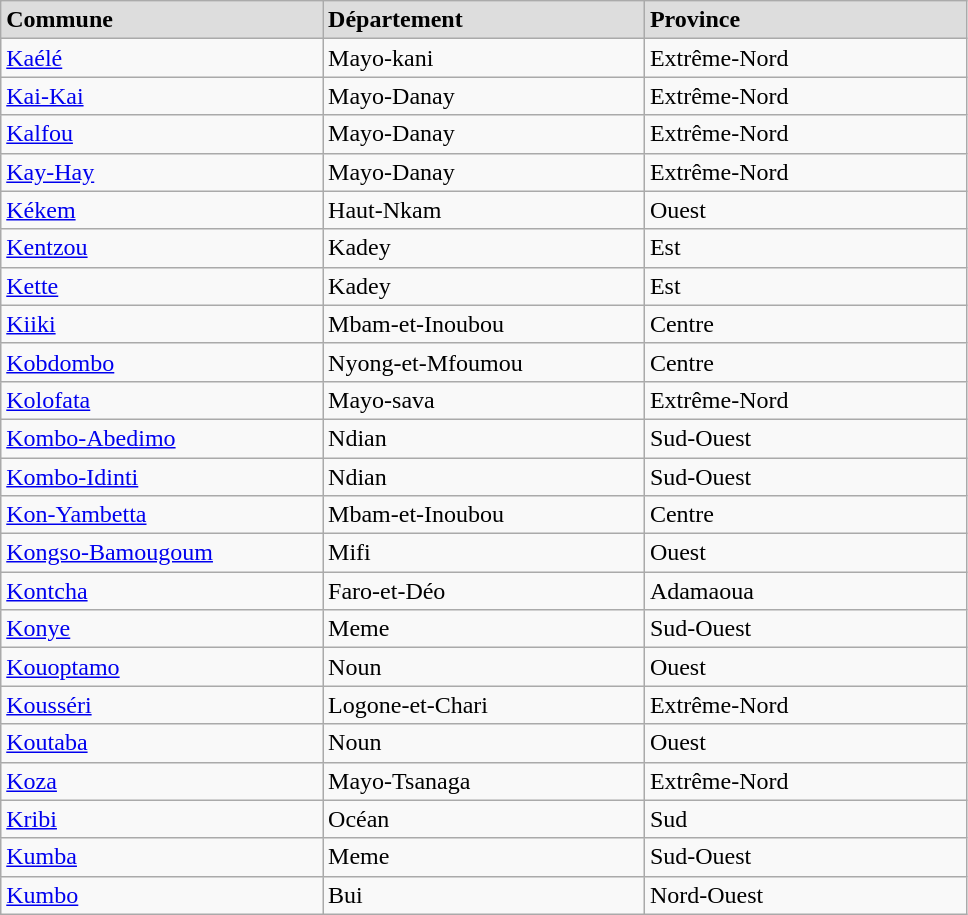<table class="wikitable" width=51%>
<tr bgcolor= "#DDDDDD">
<td width=17%><strong>Commune</strong></td>
<td width=17%><strong>Département</strong></td>
<td width=17%><strong>Province</strong></td>
</tr>
<tr>
<td><a href='#'>Kaélé</a></td>
<td>Mayo-kani</td>
<td>Extrême-Nord</td>
</tr>
<tr>
<td><a href='#'>Kai-Kai</a></td>
<td>Mayo-Danay</td>
<td>Extrême-Nord</td>
</tr>
<tr>
<td><a href='#'>Kalfou</a></td>
<td>Mayo-Danay</td>
<td>Extrême-Nord</td>
</tr>
<tr>
<td><a href='#'>Kay-Hay</a></td>
<td>Mayo-Danay</td>
<td>Extrême-Nord</td>
</tr>
<tr>
<td><a href='#'>Kékem</a></td>
<td>Haut-Nkam</td>
<td>Ouest</td>
</tr>
<tr>
<td><a href='#'>Kentzou</a></td>
<td>Kadey</td>
<td>Est</td>
</tr>
<tr>
<td><a href='#'>Kette</a></td>
<td>Kadey</td>
<td>Est</td>
</tr>
<tr>
<td><a href='#'>Kiiki</a></td>
<td>Mbam-et-Inoubou</td>
<td>Centre</td>
</tr>
<tr>
<td><a href='#'>Kobdombo</a></td>
<td>Nyong-et-Mfoumou</td>
<td>Centre</td>
</tr>
<tr>
<td><a href='#'>Kolofata</a></td>
<td>Mayo-sava</td>
<td>Extrême-Nord</td>
</tr>
<tr>
<td><a href='#'>Kombo-Abedimo</a></td>
<td>Ndian</td>
<td>Sud-Ouest</td>
</tr>
<tr>
<td><a href='#'>Kombo-Idinti</a></td>
<td>Ndian</td>
<td>Sud-Ouest</td>
</tr>
<tr>
<td><a href='#'>Kon-Yambetta</a></td>
<td>Mbam-et-Inoubou</td>
<td>Centre</td>
</tr>
<tr>
<td><a href='#'>Kongso-Bamougoum</a></td>
<td>Mifi</td>
<td>Ouest</td>
</tr>
<tr>
<td><a href='#'>Kontcha</a></td>
<td>Faro-et-Déo</td>
<td>Adamaoua</td>
</tr>
<tr>
<td><a href='#'>Konye</a></td>
<td>Meme</td>
<td>Sud-Ouest</td>
</tr>
<tr>
<td><a href='#'>Kouoptamo</a></td>
<td>Noun</td>
<td>Ouest</td>
</tr>
<tr>
<td><a href='#'>Kousséri</a></td>
<td>Logone-et-Chari</td>
<td>Extrême-Nord</td>
</tr>
<tr>
<td><a href='#'>Koutaba</a></td>
<td>Noun</td>
<td>Ouest</td>
</tr>
<tr>
<td><a href='#'>Koza</a></td>
<td>Mayo-Tsanaga</td>
<td>Extrême-Nord</td>
</tr>
<tr>
<td><a href='#'>Kribi</a></td>
<td>Océan</td>
<td>Sud</td>
</tr>
<tr>
<td><a href='#'>Kumba</a></td>
<td>Meme</td>
<td>Sud-Ouest</td>
</tr>
<tr>
<td><a href='#'>Kumbo</a></td>
<td>Bui</td>
<td>Nord-Ouest</td>
</tr>
</table>
